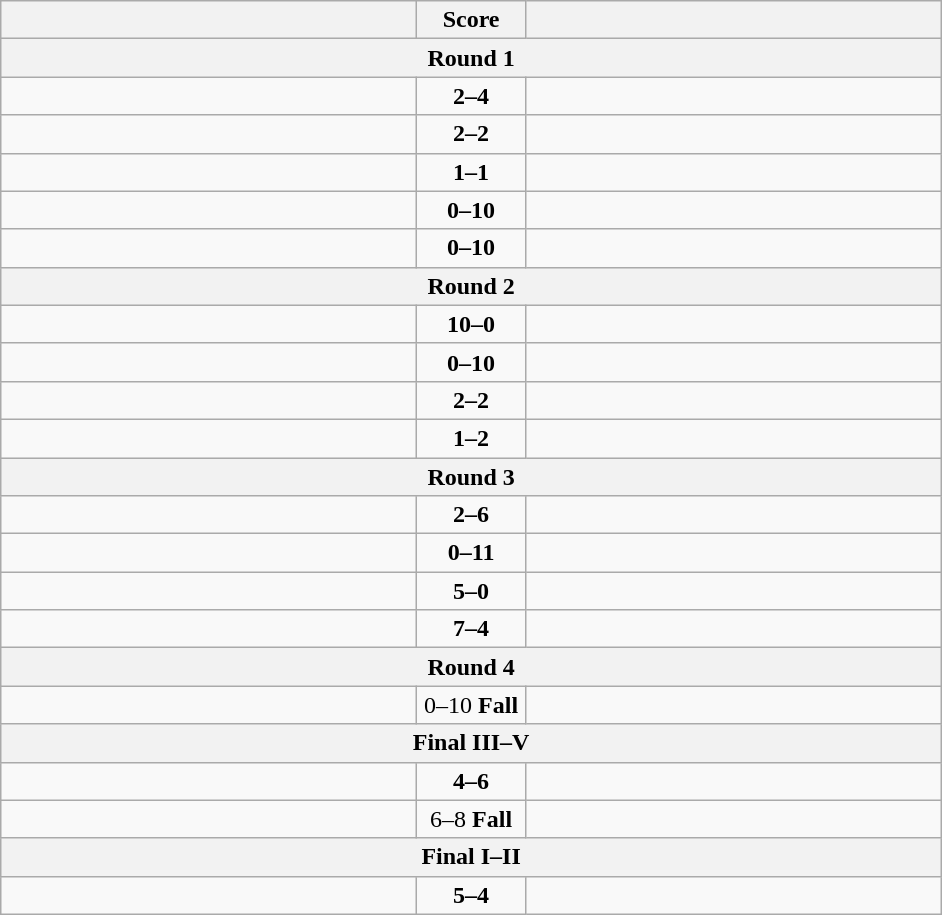<table class="wikitable" style="text-align: left;">
<tr>
<th align="right" width="270"></th>
<th width="65">Score</th>
<th align="left" width="270"></th>
</tr>
<tr>
<th colspan="3">Round 1</th>
</tr>
<tr>
<td></td>
<td align=center><strong>2–4</strong></td>
<td><strong></strong></td>
</tr>
<tr>
<td></td>
<td align=center><strong>2–2</strong></td>
<td><strong></strong></td>
</tr>
<tr>
<td></td>
<td align=center><strong>1–1</strong></td>
<td><strong></strong></td>
</tr>
<tr>
<td></td>
<td align=center><strong>0–10</strong></td>
<td><strong></strong></td>
</tr>
<tr>
<td></td>
<td align=center><strong>0–10</strong></td>
<td><strong></strong></td>
</tr>
<tr>
<th colspan="3">Round 2</th>
</tr>
<tr>
<td><strong></strong></td>
<td align=center><strong>10–0</strong></td>
<td></td>
</tr>
<tr>
<td></td>
<td align=center><strong>0–10</strong></td>
<td><strong></strong></td>
</tr>
<tr>
<td><strong></strong></td>
<td align=center><strong>2–2</strong></td>
<td></td>
</tr>
<tr>
<td></td>
<td align=center><strong>1–2</strong></td>
<td><strong></strong></td>
</tr>
<tr>
<th colspan="3">Round 3</th>
</tr>
<tr>
<td></td>
<td align=center><strong>2–6</strong></td>
<td><strong></strong></td>
</tr>
<tr>
<td></td>
<td align=center><strong>0–11</strong></td>
<td><strong></strong></td>
</tr>
<tr>
<td><strong></strong></td>
<td align=center><strong>5–0</strong></td>
<td></td>
</tr>
<tr>
<td><strong></strong></td>
<td align=center><strong>7–4</strong></td>
<td></td>
</tr>
<tr>
<th colspan="3">Round 4</th>
</tr>
<tr>
<td></td>
<td align=center>0–10 <strong>Fall</strong></td>
<td><strong></strong></td>
</tr>
<tr>
<th colspan="3">Final III–V</th>
</tr>
<tr>
<td></td>
<td align=center><strong>4–6</strong></td>
<td><strong></strong></td>
</tr>
<tr>
<td><strong></strong></td>
<td align=center>6–8 <strong>Fall</strong></td>
<td></td>
</tr>
<tr>
<th colspan="3">Final I–II</th>
</tr>
<tr>
<td><strong></strong></td>
<td align=center><strong>5–4</strong></td>
<td></td>
</tr>
</table>
